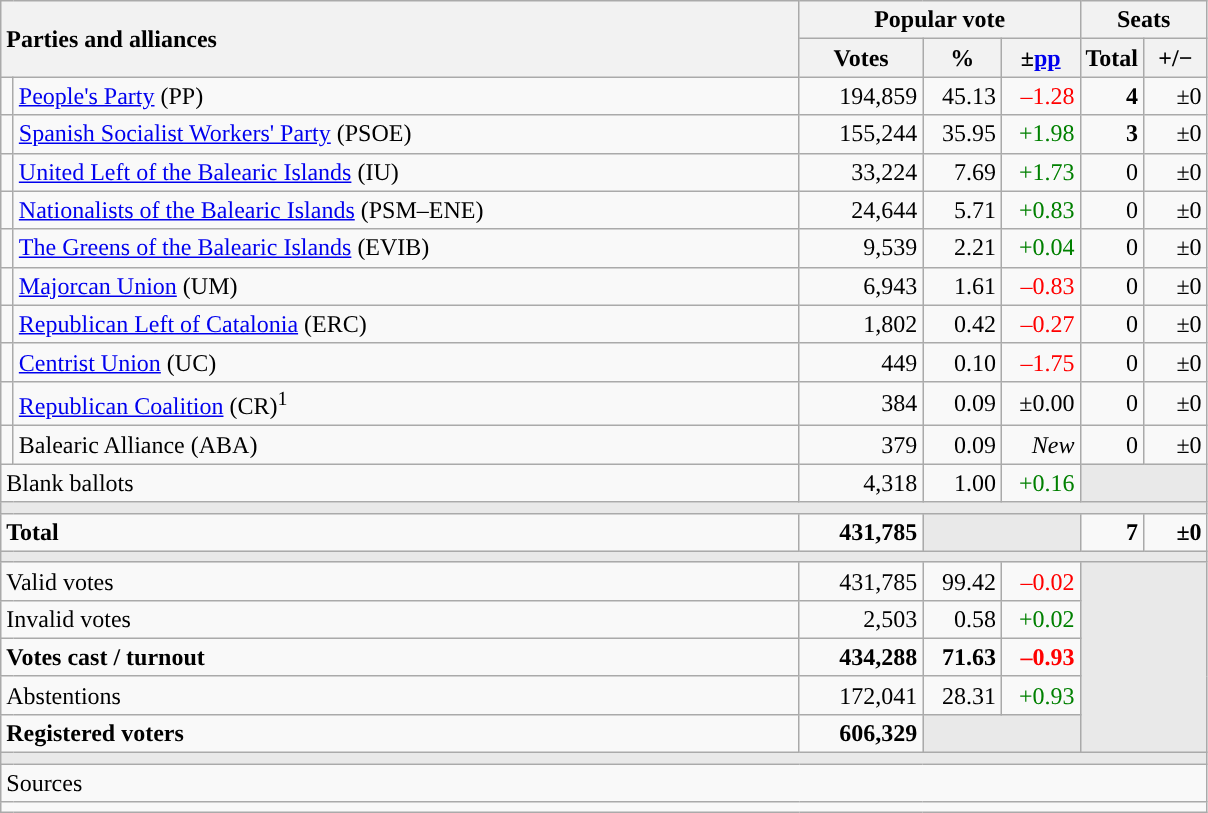<table class="wikitable" style="text-align:right;">
<tr>
<th style="text-align:left;" rowspan="2" colspan="2" width="525">Parties and alliances</th>
<th colspan="3">Popular vote</th>
<th colspan="2">Seats</th>
</tr>
<tr>
<th width="75">Votes</th>
<th width="45">%</th>
<th width="45">±<a href='#'>pp</a></th>
<th width="35">Total</th>
<th width="35">+/−</th>
</tr>
<tr>
<td width="1" style="color:inherit;background:"></td>
<td align="left"><a href='#'>People's Party</a> (PP)</td>
<td>194,859</td>
<td>45.13</td>
<td style="color:red;">–1.28</td>
<td><strong>4</strong></td>
<td>±0</td>
</tr>
<tr>
<td style="color:inherit;background:"></td>
<td align="left"><a href='#'>Spanish Socialist Workers' Party</a> (PSOE)</td>
<td>155,244</td>
<td>35.95</td>
<td style="color:green;">+1.98</td>
<td><strong>3</strong></td>
<td>±0</td>
</tr>
<tr>
<td style="color:inherit;background:"></td>
<td align="left"><a href='#'>United Left of the Balearic Islands</a> (IU)</td>
<td>33,224</td>
<td>7.69</td>
<td style="color:green;">+1.73</td>
<td>0</td>
<td>±0</td>
</tr>
<tr>
<td style="color:inherit;background:"></td>
<td align="left"><a href='#'>Nationalists of the Balearic Islands</a> (PSM–ENE)</td>
<td>24,644</td>
<td>5.71</td>
<td style="color:green;">+0.83</td>
<td>0</td>
<td>±0</td>
</tr>
<tr>
<td style="color:inherit;background:"></td>
<td align="left"><a href='#'>The Greens of the Balearic Islands</a> (EVIB)</td>
<td>9,539</td>
<td>2.21</td>
<td style="color:green;">+0.04</td>
<td>0</td>
<td>±0</td>
</tr>
<tr>
<td style="color:inherit;background:"></td>
<td align="left"><a href='#'>Majorcan Union</a> (UM)</td>
<td>6,943</td>
<td>1.61</td>
<td style="color:red;">–0.83</td>
<td>0</td>
<td>±0</td>
</tr>
<tr>
<td style="color:inherit;background:"></td>
<td align="left"><a href='#'>Republican Left of Catalonia</a> (ERC)</td>
<td>1,802</td>
<td>0.42</td>
<td style="color:red;">–0.27</td>
<td>0</td>
<td>±0</td>
</tr>
<tr>
<td style="color:inherit;background:"></td>
<td align="left"><a href='#'>Centrist Union</a> (UC)</td>
<td>449</td>
<td>0.10</td>
<td style="color:red;">–1.75</td>
<td>0</td>
<td>±0</td>
</tr>
<tr>
<td style="color:inherit;background:"></td>
<td align="left"><a href='#'>Republican Coalition</a> (CR)<sup>1</sup></td>
<td>384</td>
<td>0.09</td>
<td>±0.00</td>
<td>0</td>
<td>±0</td>
</tr>
<tr>
<td style="color:inherit;background:"></td>
<td align="left">Balearic Alliance (ABA)</td>
<td>379</td>
<td>0.09</td>
<td><em>New</em></td>
<td>0</td>
<td>±0</td>
</tr>
<tr>
<td align="left" colspan="2">Blank ballots</td>
<td>4,318</td>
<td>1.00</td>
<td style="color:green;">+0.16</td>
<td bgcolor="#E9E9E9" colspan="2"></td>
</tr>
<tr>
<td colspan="7" bgcolor="#E9E9E9"></td>
</tr>
<tr style="font-weight:bold;">
<td align="left" colspan="2">Total</td>
<td>431,785</td>
<td bgcolor="#E9E9E9" colspan="2"></td>
<td>7</td>
<td>±0</td>
</tr>
<tr>
<td colspan="7" bgcolor="#E9E9E9"></td>
</tr>
<tr>
<td align="left" colspan="2">Valid votes</td>
<td>431,785</td>
<td>99.42</td>
<td style="color:red;">–0.02</td>
<td bgcolor="#E9E9E9" colspan="2" rowspan="5"></td>
</tr>
<tr>
<td align="left" colspan="2">Invalid votes</td>
<td>2,503</td>
<td>0.58</td>
<td style="color:green;">+0.02</td>
</tr>
<tr style="font-weight:bold;">
<td align="left" colspan="2">Votes cast / turnout</td>
<td>434,288</td>
<td>71.63</td>
<td style="color:red;">–0.93</td>
</tr>
<tr>
<td align="left" colspan="2">Abstentions</td>
<td>172,041</td>
<td>28.31</td>
<td style="color:green;">+0.93</td>
</tr>
<tr style="font-weight:bold;">
<td align="left" colspan="2">Registered voters</td>
<td>606,329</td>
<td bgcolor="#E9E9E9" colspan="2"></td>
</tr>
<tr>
<td colspan="7" bgcolor="#E9E9E9"></td>
</tr>
<tr>
<td align="left" colspan="7">Sources</td>
</tr>
<tr>
<td colspan="7" style="text-align:left; max-width:790px;"></td>
</tr>
</table>
